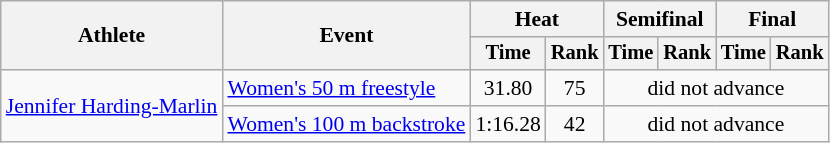<table class=wikitable style="font-size:90%">
<tr>
<th rowspan="2">Athlete</th>
<th rowspan="2">Event</th>
<th colspan="2">Heat</th>
<th colspan="2">Semifinal</th>
<th colspan="2">Final</th>
</tr>
<tr style="font-size:95%">
<th>Time</th>
<th>Rank</th>
<th>Time</th>
<th>Rank</th>
<th>Time</th>
<th>Rank</th>
</tr>
<tr align=center>
<td align=left rowspan=2><a href='#'>Jennifer Harding-Marlin</a></td>
<td align=left><a href='#'>Women's 50 m freestyle</a></td>
<td>31.80</td>
<td>75</td>
<td colspan=4>did not advance</td>
</tr>
<tr align=center>
<td align=left><a href='#'>Women's 100 m backstroke</a></td>
<td>1:16.28</td>
<td>42</td>
<td colspan=4>did not advance</td>
</tr>
</table>
